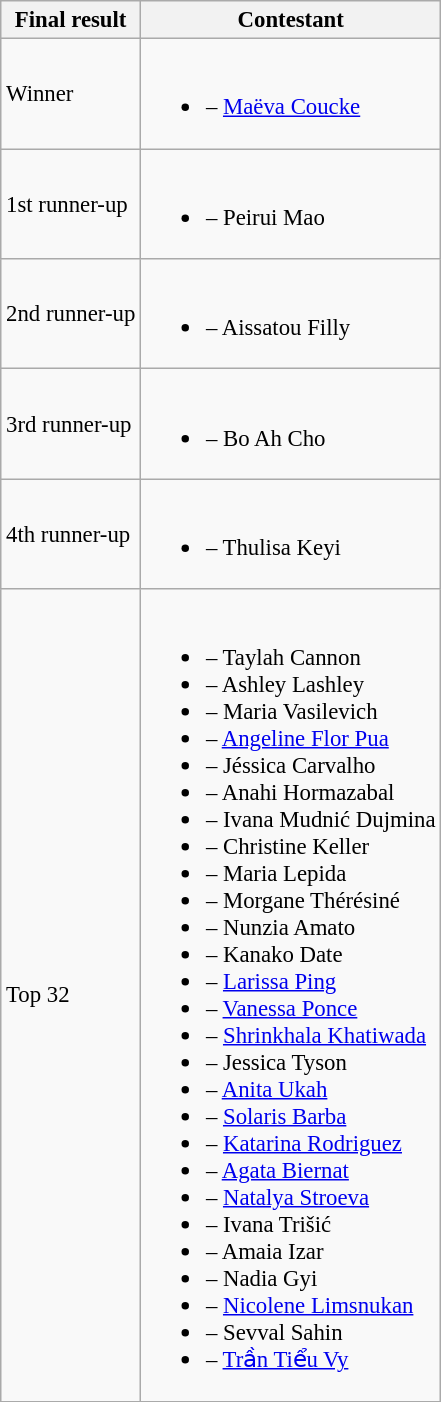<table class="wikitable sortable" style="font-size:95%;">
<tr>
<th>Final result</th>
<th>Contestant</th>
</tr>
<tr>
<td>Winner</td>
<td><br><ul><li> – <a href='#'>Maëva Coucke</a></li></ul></td>
</tr>
<tr>
<td>1st runner-up</td>
<td><br><ul><li> – Peirui Mao</li></ul></td>
</tr>
<tr>
<td>2nd runner-up</td>
<td><br><ul><li> – Aissatou Filly</li></ul></td>
</tr>
<tr>
<td>3rd runner-up</td>
<td><br><ul><li> – Bo Ah Cho</li></ul></td>
</tr>
<tr>
<td>4th runner-up</td>
<td><br><ul><li> – Thulisa Keyi</li></ul></td>
</tr>
<tr>
<td>Top 32</td>
<td><br><ul><li> – Taylah Cannon</li><li> – Ashley Lashley</li><li> – Maria Vasilevich</li><li> – <a href='#'>Angeline Flor Pua</a></li><li> – Jéssica Carvalho</li><li> – Anahi Hormazabal</li><li> – Ivana Mudnić Dujmina</li><li> – Christine Keller</li><li> – Maria Lepida</li><li> – Morgane Thérésiné</li><li> – Nunzia Amato</li><li> – Kanako Date</li><li> – <a href='#'>Larissa Ping</a></li><li> – <a href='#'>Vanessa Ponce</a></li><li> – <a href='#'>Shrinkhala Khatiwada</a></li><li> – Jessica Tyson</li><li> – <a href='#'>Anita Ukah</a></li><li> – <a href='#'>Solaris Barba</a></li><li> – <a href='#'>Katarina Rodriguez</a></li><li> – <a href='#'>Agata Biernat</a></li><li> – <a href='#'>Natalya Stroeva</a></li><li> – Ivana Trišić</li><li> – Amaia Izar</li><li> – Nadia Gyi</li><li> – <a href='#'>Nicolene Limsnukan</a></li><li> – Sevval Sahin</li><li> – <a href='#'>Trần Tiểu Vy</a></li></ul></td>
</tr>
</table>
